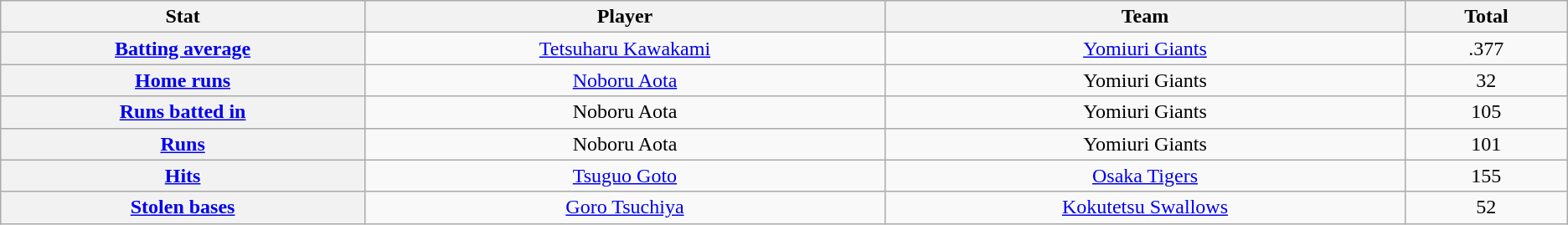<table class="wikitable" style="text-align:center;">
<tr>
<th scope="col" width="7%">Stat</th>
<th scope="col" width="10%">Player</th>
<th scope="col" width="10%">Team</th>
<th scope="col" width="3%">Total</th>
</tr>
<tr>
<th scope="row" style="text-align:center;"><a href='#'>Batting average</a></th>
<td><a href='#'>Tetsuharu Kawakami</a></td>
<td><a href='#'>Yomiuri Giants</a></td>
<td>.377</td>
</tr>
<tr>
<th scope="row" style="text-align:center;"><a href='#'>Home runs</a></th>
<td><a href='#'>Noboru Aota</a></td>
<td>Yomiuri Giants</td>
<td>32</td>
</tr>
<tr>
<th scope="row" style="text-align:center;"><a href='#'>Runs batted in</a></th>
<td>Noboru Aota</td>
<td>Yomiuri Giants</td>
<td>105</td>
</tr>
<tr>
<th scope="row" style="text-align:center;"><a href='#'>Runs</a></th>
<td>Noboru Aota</td>
<td>Yomiuri Giants</td>
<td>101</td>
</tr>
<tr>
<th scope="row" style="text-align:center;"><a href='#'>Hits</a></th>
<td><a href='#'>Tsuguo Goto</a></td>
<td><a href='#'>Osaka Tigers</a></td>
<td>155</td>
</tr>
<tr>
<th scope="row" style="text-align:center;"><a href='#'>Stolen bases</a></th>
<td><a href='#'>Goro Tsuchiya</a></td>
<td><a href='#'>Kokutetsu Swallows</a></td>
<td>52</td>
</tr>
</table>
